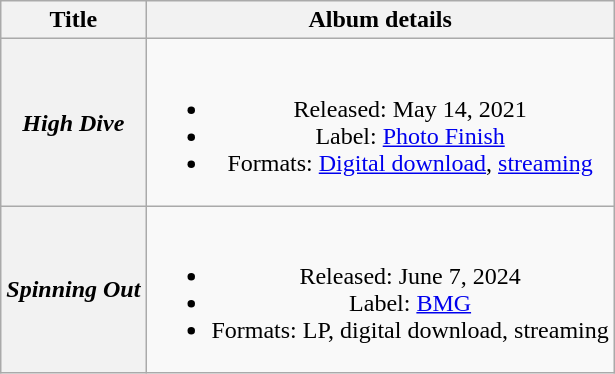<table class="wikitable plainrowheaders" style="text-align:center;">
<tr>
<th scope="col">Title</th>
<th scope="col">Album details</th>
</tr>
<tr>
<th scope="row"><em>High Dive</em></th>
<td><br><ul><li>Released: May 14, 2021</li><li>Label: <a href='#'>Photo Finish</a></li><li>Formats: <a href='#'>Digital download</a>, <a href='#'>streaming</a></li></ul></td>
</tr>
<tr>
<th scope="row"><em>Spinning Out</em></th>
<td><br><ul><li>Released: June 7, 2024</li><li>Label: <a href='#'>BMG</a></li><li>Formats: LP, digital download, streaming</li></ul></td>
</tr>
</table>
